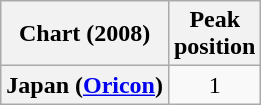<table class="wikitable sortable plainrowheaders">
<tr>
<th>Chart (2008)</th>
<th>Peak<br>position</th>
</tr>
<tr>
<th scope="row">Japan (<a href='#'>Oricon</a>)</th>
<td align="center">1</td>
</tr>
</table>
